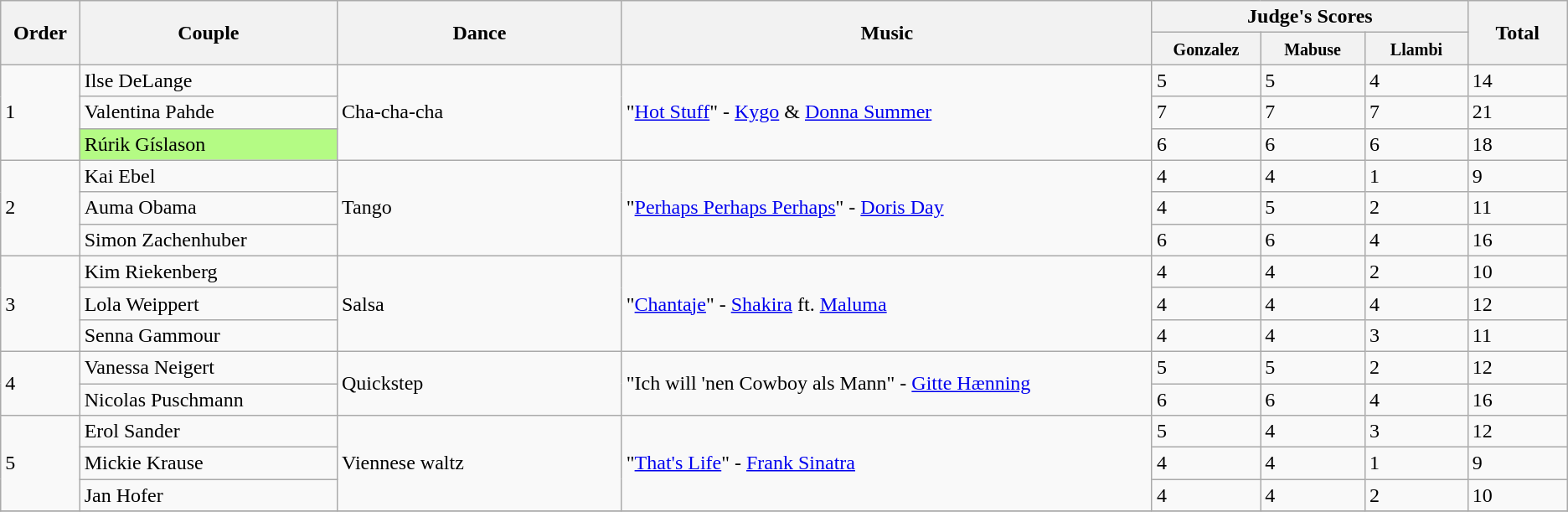<table class="wikitable sortable center">
<tr>
<th rowspan="2" style="width: 4em">Order</th>
<th rowspan="2" style="width: 17em">Couple</th>
<th rowspan="2" style="width: 20em">Dance</th>
<th rowspan="2" style="width: 40em">Music</th>
<th colspan="3">Judge's Scores</th>
<th rowspan="2" style="width: 6em">Total</th>
</tr>
<tr>
<th style="width: 6em"><small>Gonzalez</small></th>
<th style="width: 6em"><small>Mabuse</small></th>
<th style="width: 6em"><small>Llambi</small></th>
</tr>
<tr>
<td rowspan=3>1</td>
<td>Ilse DeLange</td>
<td rowspan=3>Cha-cha-cha</td>
<td rowspan=3>"<a href='#'>Hot Stuff</a>" - <a href='#'>Kygo</a> & <a href='#'>Donna Summer</a></td>
<td>5</td>
<td>5</td>
<td>4</td>
<td>14</td>
</tr>
<tr>
<td>Valentina Pahde</td>
<td>7</td>
<td>7</td>
<td>7</td>
<td>21</td>
</tr>
<tr>
<td bgcolor="#B4FB84">Rúrik Gíslason</td>
<td>6</td>
<td>6</td>
<td>6</td>
<td>18</td>
</tr>
<tr>
<td rowspan=3>2</td>
<td>Kai Ebel</td>
<td rowspan=3>Tango</td>
<td rowspan=3>"<a href='#'>Perhaps Perhaps Perhaps</a>" - <a href='#'>Doris Day</a></td>
<td>4</td>
<td>4</td>
<td>1</td>
<td>9</td>
</tr>
<tr>
<td>Auma Obama</td>
<td>4</td>
<td>5</td>
<td>2</td>
<td>11</td>
</tr>
<tr>
<td>Simon Zachenhuber</td>
<td>6</td>
<td>6</td>
<td>4</td>
<td>16</td>
</tr>
<tr>
<td rowspan=3>3</td>
<td>Kim Riekenberg</td>
<td rowspan=3>Salsa</td>
<td rowspan=3>"<a href='#'>Chantaje</a>" - <a href='#'>Shakira</a> ft. <a href='#'>Maluma</a></td>
<td>4</td>
<td>4</td>
<td>2</td>
<td>10</td>
</tr>
<tr>
<td>Lola Weippert</td>
<td>4</td>
<td>4</td>
<td>4</td>
<td>12</td>
</tr>
<tr>
<td>Senna Gammour</td>
<td>4</td>
<td>4</td>
<td>3</td>
<td>11</td>
</tr>
<tr>
<td rowspan=2>4</td>
<td>Vanessa Neigert</td>
<td rowspan=2>Quickstep</td>
<td rowspan=2>"Ich will 'nen Cowboy als Mann" - <a href='#'>Gitte Hænning</a></td>
<td>5</td>
<td>5</td>
<td>2</td>
<td>12</td>
</tr>
<tr>
<td>Nicolas Puschmann</td>
<td>6</td>
<td>6</td>
<td>4</td>
<td>16</td>
</tr>
<tr>
<td rowspan=3>5</td>
<td>Erol Sander</td>
<td rowspan=3>Viennese waltz</td>
<td rowspan=3>"<a href='#'>That's Life</a>" - <a href='#'>Frank Sinatra</a></td>
<td>5</td>
<td>4</td>
<td>3</td>
<td>12</td>
</tr>
<tr>
<td>Mickie Krause</td>
<td>4</td>
<td>4</td>
<td>1</td>
<td>9</td>
</tr>
<tr>
<td>Jan Hofer</td>
<td>4</td>
<td>4</td>
<td>2</td>
<td>10</td>
</tr>
<tr>
</tr>
</table>
